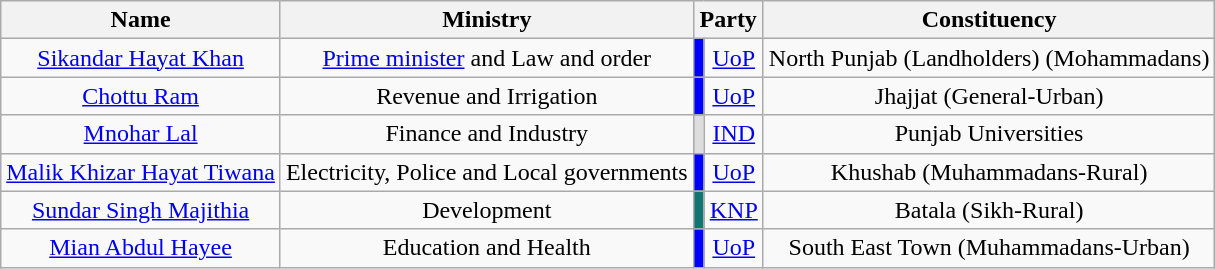<table class="wikitable" style="text-align:center">
<tr>
<th>Name</th>
<th>Ministry</th>
<th colspan=2>Party</th>
<th>Constituency</th>
</tr>
<tr>
<td><a href='#'>Sikandar Hayat Khan</a></td>
<td><a href='#'>Prime minister</a> and Law and order</td>
<td bgcolor=blue></td>
<td><a href='#'>UoP</a></td>
<td>North Punjab (Landholders) (Mohammadans)</td>
</tr>
<tr>
<td><a href='#'>Chottu Ram</a></td>
<td>Revenue and Irrigation</td>
<td bgcolor=blue></td>
<td><a href='#'>UoP</a></td>
<td>Jhajjat (General-Urban)</td>
</tr>
<tr>
<td><a href='#'>Mnohar Lal</a></td>
<td>Finance and Industry</td>
<td bgcolor=#DDDDDD></td>
<td><a href='#'>IND</a></td>
<td>Punjab Universities</td>
</tr>
<tr>
<td><a href='#'>Malik Khizar Hayat Tiwana</a></td>
<td>Electricity, Police and Local governments</td>
<td bgcolor=blue></td>
<td><a href='#'>UoP</a></td>
<td>Khushab (Muhammadans-Rural)</td>
</tr>
<tr>
<td><a href='#'>Sundar Singh Majithia</a></td>
<td>Development</td>
<td bgcolor=#147472></td>
<td><a href='#'>KNP</a></td>
<td>Batala (Sikh-Rural)</td>
</tr>
<tr>
<td><a href='#'>Mian Abdul Hayee</a></td>
<td>Education and Health</td>
<td bgcolor=blue></td>
<td><a href='#'>UoP</a></td>
<td>South East Town (Muhammadans-Urban)</td>
</tr>
</table>
